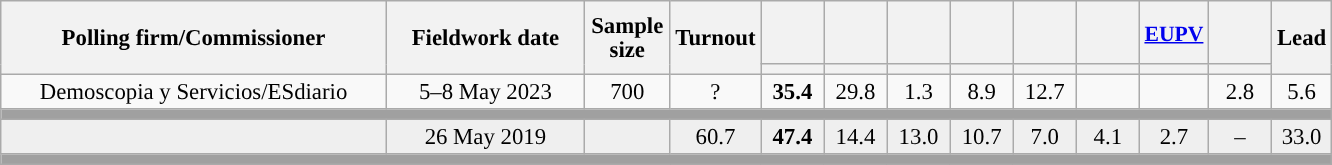<table class="wikitable collapsible collapsed" style="text-align:center; font-size:95%; line-height:16px;">
<tr style="height:42px;">
<th style="width:250px;" rowspan="2">Polling firm/Commissioner</th>
<th style="width:125px;" rowspan="2">Fieldwork date</th>
<th style="width:50px;" rowspan="2">Sample size</th>
<th style="width:45px;" rowspan="2">Turnout</th>
<th style="width:35px;"></th>
<th style="width:35px;"></th>
<th style="width:35px;"></th>
<th style="width:35px;"></th>
<th style="width:35px;"></th>
<th style="width:35px;"></th>
<th style="width:35px; font-size:95%;"><a href='#'>EUPV</a></th>
<th style="width:35px;"></th>
<th style="width:30px;" rowspan="2">Lead</th>
</tr>
<tr>
<th style="color:inherit;background:"></th>
<th style="color:inherit;background:"></th>
<th style="color:inherit;background:"></th>
<th style="color:inherit;background:"></th>
<th style="color:inherit;background:"></th>
<th style="color:inherit;background:"></th>
<th style="color:inherit;background:"></th>
<th style="color:inherit;background:"></th>
</tr>
<tr>
<td>Demoscopia y Servicios/ESdiario</td>
<td>5–8 May 2023</td>
<td>700</td>
<td>?</td>
<td><strong>35.4</strong><br></td>
<td>29.8<br></td>
<td>1.3<br></td>
<td>8.9<br></td>
<td>12.7<br></td>
<td></td>
<td></td>
<td>2.8<br></td>
<td style="background:">5.6</td>
</tr>
<tr>
<td colspan="13" style="background:#A0A0A0"></td>
</tr>
<tr style="background:#EFEFEF;">
<td><strong></strong></td>
<td>26 May 2019</td>
<td></td>
<td>60.7</td>
<td><strong>47.4</strong><br></td>
<td>14.4<br></td>
<td>13.0<br></td>
<td>10.7<br></td>
<td>7.0<br></td>
<td>4.1<br></td>
<td>2.7<br></td>
<td>–</td>
<td style="background:">33.0</td>
</tr>
<tr>
<td colspan="13" style="background:#A0A0A0"></td>
</tr>
</table>
